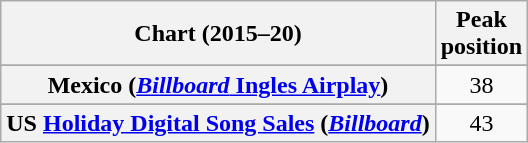<table class="wikitable plainrowheaders sortable" style="text-align:center">
<tr>
<th>Chart (2015–20)</th>
<th>Peak<br>position</th>
</tr>
<tr>
</tr>
<tr>
</tr>
<tr>
</tr>
<tr>
<th scope="row">Mexico (<a href='#'><em>Billboard</em> Ingles Airplay</a>)</th>
<td style="text-align:center;">38</td>
</tr>
<tr>
</tr>
<tr>
</tr>
<tr>
<th scope="row">US <a href='#'>Holiday Digital Song Sales</a> (<a href='#'><em>Billboard</em></a>)</th>
<td>43</td>
</tr>
</table>
